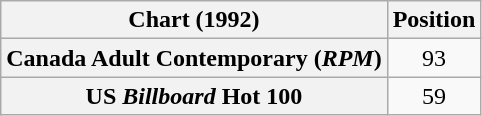<table class="wikitable sortable plainrowheaders" style="text-align:center">
<tr>
<th scope="col">Chart (1992)</th>
<th scope="col">Position</th>
</tr>
<tr>
<th scope="row">Canada Adult Contemporary (<em>RPM</em>)</th>
<td>93</td>
</tr>
<tr>
<th scope="row">US <em>Billboard</em> Hot 100</th>
<td>59</td>
</tr>
</table>
